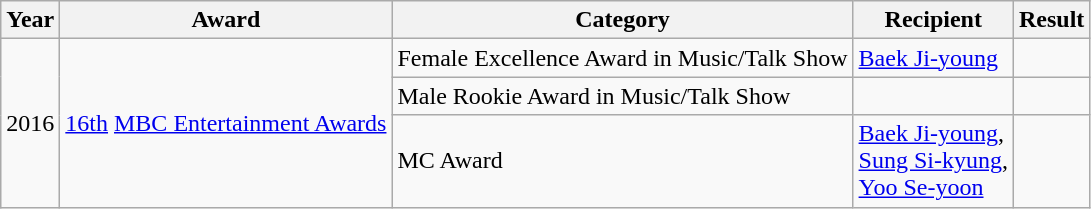<table class="wikitable">
<tr>
<th>Year</th>
<th>Award</th>
<th>Category</th>
<th>Recipient</th>
<th>Result</th>
</tr>
<tr>
<td rowspan=3>2016</td>
<td rowspan=3><a href='#'>16th</a> <a href='#'>MBC Entertainment Awards</a></td>
<td>Female Excellence Award in Music/Talk Show</td>
<td><a href='#'>Baek Ji-young</a></td>
<td></td>
</tr>
<tr>
<td>Male Rookie Award in Music/Talk Show</td>
<td></td>
<td></td>
</tr>
<tr>
<td>MC Award</td>
<td><a href='#'>Baek Ji-young</a>,<br><a href='#'>Sung Si-kyung</a>,<br><a href='#'>Yoo Se-yoon</a></td>
<td></td>
</tr>
</table>
